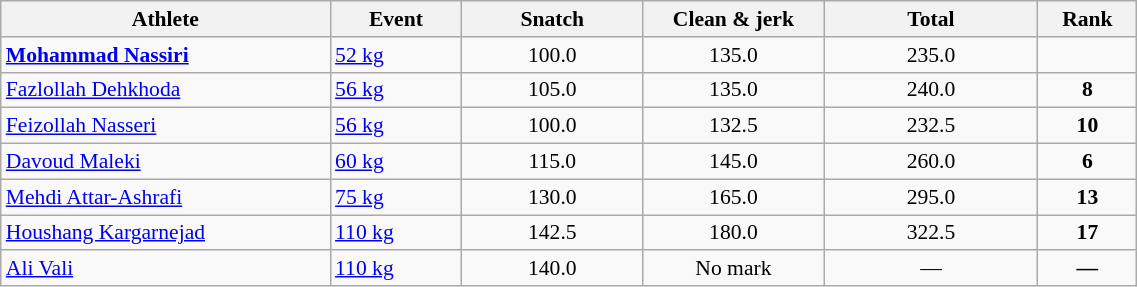<table class="wikitable" width="60%" style="text-align:center; font-size:90%">
<tr>
<th width="20%">Athlete</th>
<th width="8%">Event</th>
<th width="11%">Snatch</th>
<th width="11%">Clean & jerk</th>
<th width="13%">Total</th>
<th width="6%">Rank</th>
</tr>
<tr>
<td align="left"><strong><a href='#'>Mohammad Nassiri</a></strong></td>
<td align="left"><a href='#'>52 kg</a></td>
<td>100.0</td>
<td>135.0</td>
<td>235.0</td>
<td></td>
</tr>
<tr>
<td align="left"><a href='#'>Fazlollah Dehkhoda</a></td>
<td align="left"><a href='#'>56 kg</a></td>
<td>105.0</td>
<td>135.0</td>
<td>240.0</td>
<td><strong>8</strong></td>
</tr>
<tr>
<td align="left"><a href='#'>Feizollah Nasseri</a></td>
<td align="left"><a href='#'>56 kg</a></td>
<td>100.0</td>
<td>132.5</td>
<td>232.5</td>
<td><strong>10</strong></td>
</tr>
<tr>
<td align="left"><a href='#'>Davoud Maleki</a></td>
<td align="left"><a href='#'>60 kg</a></td>
<td>115.0</td>
<td>145.0</td>
<td>260.0</td>
<td><strong>6</strong></td>
</tr>
<tr>
<td align="left"><a href='#'>Mehdi Attar-Ashrafi</a></td>
<td align="left"><a href='#'>75 kg</a></td>
<td>130.0</td>
<td>165.0</td>
<td>295.0</td>
<td><strong>13</strong></td>
</tr>
<tr>
<td align="left"><a href='#'>Houshang Kargarnejad</a></td>
<td align="left"><a href='#'>110 kg</a></td>
<td>142.5</td>
<td>180.0</td>
<td>322.5</td>
<td><strong>17</strong></td>
</tr>
<tr>
<td align="left"><a href='#'>Ali Vali</a></td>
<td align="left"><a href='#'>110 kg</a></td>
<td>140.0</td>
<td>No mark</td>
<td>—</td>
<td><strong>—</strong></td>
</tr>
</table>
